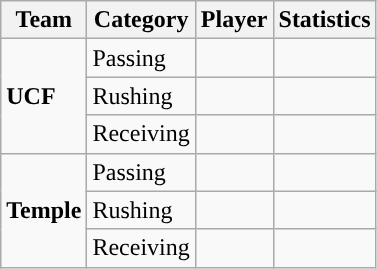<table class="wikitable" style="float: left;">
<tr>
<th>Team</th>
<th>Category</th>
<th>Player</th>
<th>Statistics</th>
</tr>
<tr>
<td rowspan=3><strong>UCF</strong></td>
<td>Passing</td>
<td> </td>
<td> </td>
</tr>
<tr>
<td>Rushing</td>
<td> </td>
<td> </td>
</tr>
<tr>
<td>Receiving</td>
<td> </td>
<td> </td>
</tr>
<tr>
<td rowspan=3><strong>Temple</strong></td>
<td>Passing</td>
<td> </td>
<td> </td>
</tr>
<tr>
<td>Rushing</td>
<td> </td>
<td> </td>
</tr>
<tr>
<td>Receiving</td>
<td> </td>
<td> </td>
</tr>
</table>
